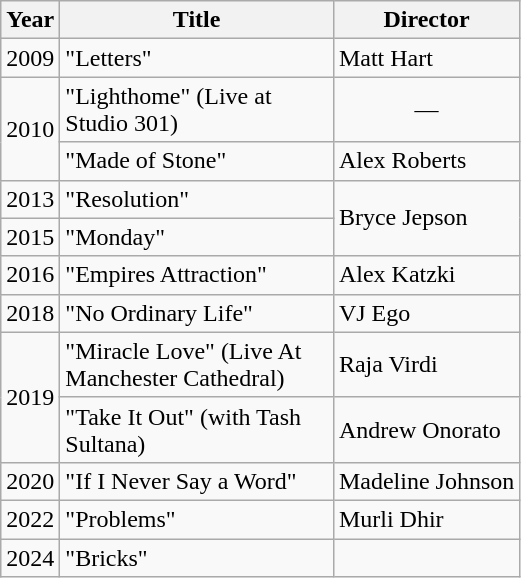<table class="wikitable">
<tr>
<th>Year</th>
<th style="width:175px;">Title</th>
<th>Director</th>
</tr>
<tr>
<td>2009</td>
<td>"Letters"</td>
<td>Matt Hart</td>
</tr>
<tr>
<td rowspan="2">2010</td>
<td>"Lighthome" (Live at Studio 301)</td>
<td style="text-align:center;">—</td>
</tr>
<tr>
<td>"Made of Stone"</td>
<td>Alex Roberts</td>
</tr>
<tr>
<td>2013</td>
<td>"Resolution"</td>
<td rowspan="2">Bryce Jepson</td>
</tr>
<tr>
<td>2015</td>
<td>"Monday"</td>
</tr>
<tr>
<td>2016</td>
<td>"Empires Attraction"</td>
<td>Alex Katzki</td>
</tr>
<tr>
<td>2018</td>
<td>"No Ordinary Life"</td>
<td>VJ Ego</td>
</tr>
<tr>
<td rowspan="2">2019</td>
<td>"Miracle Love" (Live At Manchester Cathedral)</td>
<td>Raja Virdi</td>
</tr>
<tr>
<td>"Take It Out" (with Tash Sultana)</td>
<td>Andrew Onorato</td>
</tr>
<tr>
<td>2020</td>
<td>"If I Never Say a Word"</td>
<td>Madeline Johnson</td>
</tr>
<tr>
<td>2022</td>
<td>"Problems"</td>
<td>Murli Dhir</td>
</tr>
<tr>
<td>2024</td>
<td>"Bricks"</td>
<td></td>
</tr>
</table>
